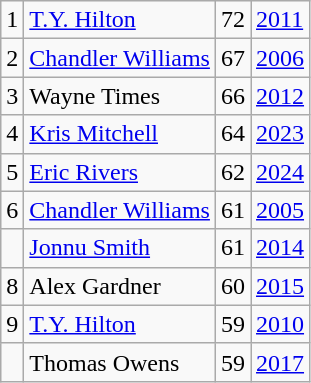<table class="wikitable">
<tr>
<td>1</td>
<td><a href='#'>T.Y. Hilton</a></td>
<td>72</td>
<td><a href='#'>2011</a></td>
</tr>
<tr>
<td>2</td>
<td><a href='#'>Chandler Williams</a></td>
<td>67</td>
<td><a href='#'>2006</a></td>
</tr>
<tr>
<td>3</td>
<td>Wayne Times</td>
<td>66</td>
<td><a href='#'>2012</a></td>
</tr>
<tr>
<td>4</td>
<td><a href='#'>Kris Mitchell</a></td>
<td>64</td>
<td><a href='#'>2023</a></td>
</tr>
<tr>
<td>5</td>
<td><a href='#'>Eric Rivers</a></td>
<td>62</td>
<td><a href='#'>2024</a></td>
</tr>
<tr>
<td>6</td>
<td><a href='#'>Chandler Williams</a></td>
<td>61</td>
<td><a href='#'>2005</a></td>
</tr>
<tr>
<td></td>
<td><a href='#'>Jonnu Smith</a></td>
<td>61</td>
<td><a href='#'>2014</a></td>
</tr>
<tr>
<td>8</td>
<td>Alex Gardner</td>
<td>60</td>
<td><a href='#'>2015</a></td>
</tr>
<tr>
<td>9</td>
<td><a href='#'>T.Y. Hilton</a></td>
<td>59</td>
<td><a href='#'>2010</a></td>
</tr>
<tr>
<td></td>
<td>Thomas Owens</td>
<td>59</td>
<td><a href='#'>2017</a></td>
</tr>
</table>
